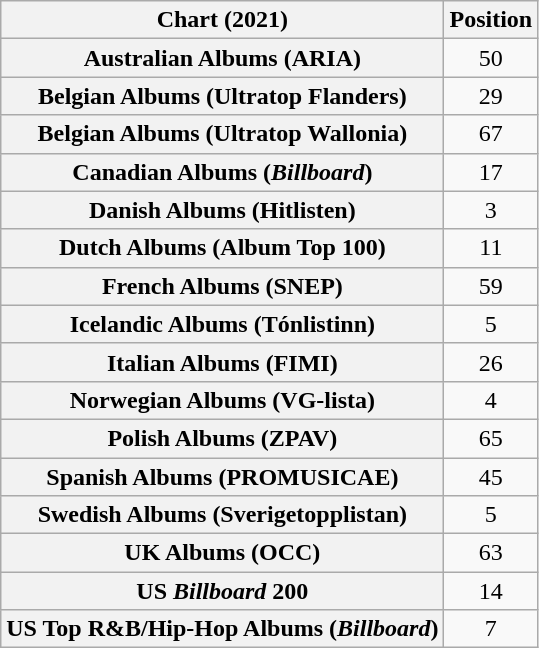<table class="wikitable sortable plainrowheaders" style="text-align:center">
<tr>
<th scope="col">Chart (2021)</th>
<th scope="col">Position</th>
</tr>
<tr>
<th scope="row">Australian Albums (ARIA)</th>
<td>50</td>
</tr>
<tr>
<th scope="row">Belgian Albums (Ultratop Flanders)</th>
<td>29</td>
</tr>
<tr>
<th scope="row">Belgian Albums (Ultratop Wallonia)</th>
<td>67</td>
</tr>
<tr>
<th scope="row">Canadian Albums (<em>Billboard</em>)</th>
<td>17</td>
</tr>
<tr>
<th scope="row">Danish Albums (Hitlisten)</th>
<td>3</td>
</tr>
<tr>
<th scope="row">Dutch Albums (Album Top 100)</th>
<td>11</td>
</tr>
<tr>
<th scope="row">French Albums (SNEP)</th>
<td>59</td>
</tr>
<tr>
<th scope="row">Icelandic Albums (Tónlistinn)</th>
<td>5</td>
</tr>
<tr>
<th scope="row">Italian Albums (FIMI)</th>
<td>26</td>
</tr>
<tr>
<th scope="row">Norwegian Albums (VG-lista)</th>
<td>4</td>
</tr>
<tr>
<th scope="row">Polish Albums (ZPAV)</th>
<td>65</td>
</tr>
<tr>
<th scope="row">Spanish Albums (PROMUSICAE)</th>
<td>45</td>
</tr>
<tr>
<th scope="row">Swedish Albums (Sverigetopplistan)</th>
<td>5</td>
</tr>
<tr>
<th scope="row">UK Albums (OCC)</th>
<td>63</td>
</tr>
<tr>
<th scope="row">US <em>Billboard</em> 200</th>
<td>14</td>
</tr>
<tr>
<th scope="row">US Top R&B/Hip-Hop Albums (<em>Billboard</em>)</th>
<td>7</td>
</tr>
</table>
